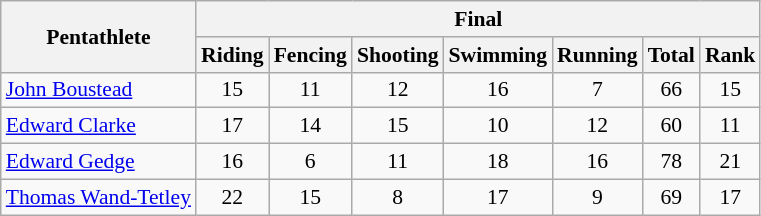<table class=wikitable style="font-size:90%">
<tr>
<th rowspan=2>Pentathlete</th>
<th colspan=7>Final</th>
</tr>
<tr>
<th>Riding</th>
<th>Fencing</th>
<th>Shooting</th>
<th>Swimming</th>
<th>Running</th>
<th>Total</th>
<th>Rank</th>
</tr>
<tr>
<td><a href='#'>John Boustead</a></td>
<td align=center>15</td>
<td align=center>11</td>
<td align=center>12</td>
<td align=center>16</td>
<td align=center>7</td>
<td align=center>66</td>
<td align=center>15</td>
</tr>
<tr>
<td><a href='#'>Edward Clarke</a></td>
<td align=center>17</td>
<td align=center>14</td>
<td align=center>15</td>
<td align=center>10</td>
<td align=center>12</td>
<td align=center>60</td>
<td align=center>11</td>
</tr>
<tr>
<td><a href='#'>Edward Gedge</a></td>
<td align=center>16</td>
<td align=center>6</td>
<td align=center>11</td>
<td align=center>18</td>
<td align=center>16</td>
<td align=center>78</td>
<td align=center>21</td>
</tr>
<tr>
<td><a href='#'>Thomas Wand-Tetley</a></td>
<td align=center>22</td>
<td align=center>15</td>
<td align=center>8</td>
<td align=center>17</td>
<td align=center>9</td>
<td align=center>69</td>
<td align=center>17</td>
</tr>
</table>
